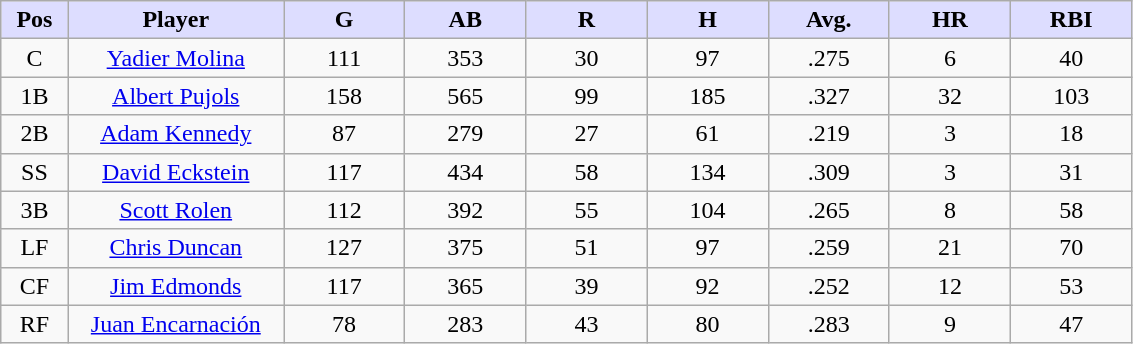<table class="wikitable sortable">
<tr>
<th style="background:#ddf; width:5%">Pos</th>
<th style="background:#ddf; width:16%;">Player</th>
<th style="background:#ddf; width:9%;">G</th>
<th style="background:#ddf; width:9%;">AB</th>
<th style="background:#ddf; width:9%;">R</th>
<th style="background:#ddf; width:9%;">H</th>
<th style="background:#ddf; width:9%;">Avg.</th>
<th style="background:#ddf; width:9%;">HR</th>
<th style="background:#ddf; width:9%;">RBI</th>
</tr>
<tr style="text-align:center;">
<td>C</td>
<td><a href='#'>Yadier Molina</a></td>
<td>111</td>
<td>353</td>
<td>30</td>
<td>97</td>
<td>.275</td>
<td>6</td>
<td>40</td>
</tr>
<tr align=center>
<td>1B</td>
<td><a href='#'>Albert Pujols</a></td>
<td>158</td>
<td>565</td>
<td>99</td>
<td>185</td>
<td>.327</td>
<td>32</td>
<td>103</td>
</tr>
<tr style="text-align:center;">
<td>2B</td>
<td><a href='#'>Adam Kennedy</a></td>
<td>87</td>
<td>279</td>
<td>27</td>
<td>61</td>
<td>.219</td>
<td>3</td>
<td>18</td>
</tr>
<tr align=center>
<td>SS</td>
<td><a href='#'>David Eckstein</a></td>
<td>117</td>
<td>434</td>
<td>58</td>
<td>134</td>
<td>.309</td>
<td>3</td>
<td>31</td>
</tr>
<tr style="text-align:center;">
<td>3B</td>
<td><a href='#'>Scott Rolen</a></td>
<td>112</td>
<td>392</td>
<td>55</td>
<td>104</td>
<td>.265</td>
<td>8</td>
<td>58</td>
</tr>
<tr align=center>
<td>LF</td>
<td><a href='#'>Chris Duncan</a></td>
<td>127</td>
<td>375</td>
<td>51</td>
<td>97</td>
<td>.259</td>
<td>21</td>
<td>70</td>
</tr>
<tr style="text-align:center;">
<td>CF</td>
<td><a href='#'>Jim Edmonds</a></td>
<td>117</td>
<td>365</td>
<td>39</td>
<td>92</td>
<td>.252</td>
<td>12</td>
<td>53</td>
</tr>
<tr style="text-align:center;">
<td>RF</td>
<td><a href='#'>Juan Encarnación</a></td>
<td>78</td>
<td>283</td>
<td>43</td>
<td>80</td>
<td>.283</td>
<td>9</td>
<td>47</td>
</tr>
</table>
